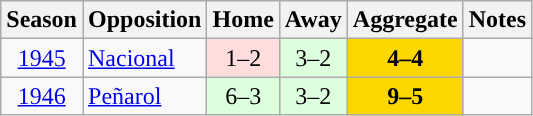<table class="wikitable sortable">
<tr>
<th>Season</th>
<th>Opposition</th>
<th>Home</th>
<th>Away</th>
<th>Aggregate</th>
<th>Notes</th>
</tr>
<tr>
<td align=center><a href='#'>1945</a></td>
<td> <a href='#'>Nacional</a></td>
<td style="text-align:center; background:#fdd;">1–2</td>
<td style="text-align:center; background:#dfd;">3–2</td>
<td bgcolor=gold style="text-align:center;"><strong>4–4</strong></td>
<td style="text-align:center;"></td>
</tr>
<tr>
<td align=center><a href='#'>1946</a></td>
<td>  <a href='#'>Peñarol</a></td>
<td style="text-align:center; background:#dfd;">6–3</td>
<td style="text-align:center; background:#dfd;">3–2</td>
<td bgcolor=gold style="text-align:center;"><strong>9–5</strong></td>
<td style="text-align:center;"></td>
</tr>
</table>
